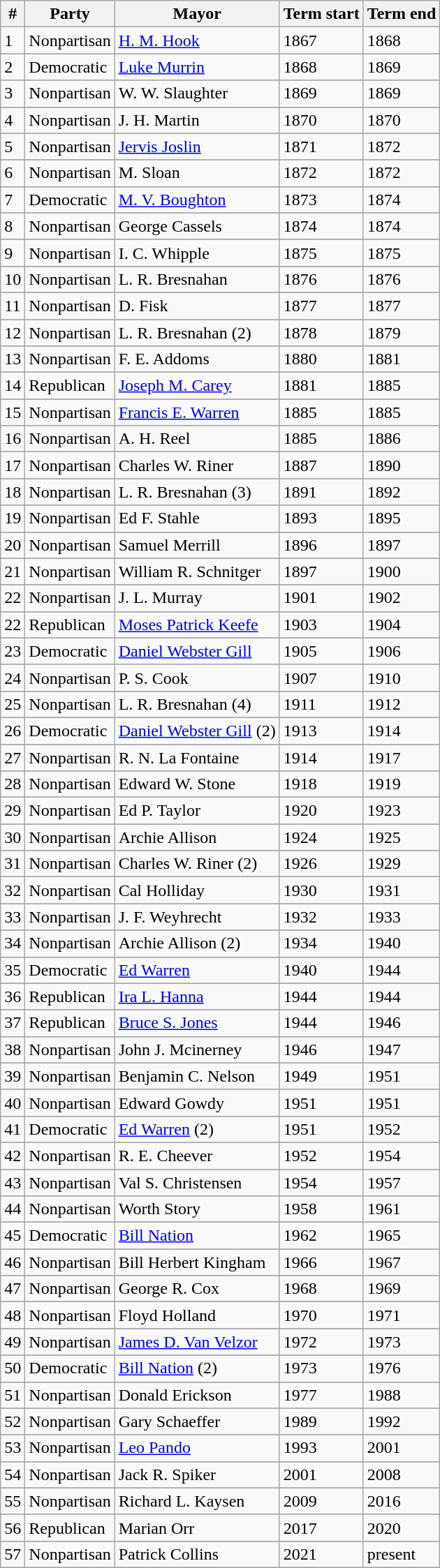<table class="wikitable">
<tr>
<th>#</th>
<th>Party</th>
<th>Mayor</th>
<th>Term start</th>
<th>Term end</th>
</tr>
<tr>
<td>1</td>
<td>Nonpartisan</td>
<td><a href='#'>H. M. Hook</a></td>
<td>1867</td>
<td>1868</td>
</tr>
<tr>
</tr>
<tr>
<td>2</td>
<td>Democratic</td>
<td><a href='#'>Luke Murrin</a></td>
<td>1868</td>
<td>1869</td>
</tr>
<tr>
</tr>
<tr>
<td>3</td>
<td>Nonpartisan</td>
<td>W. W. Slaughter</td>
<td>1869</td>
<td>1869</td>
</tr>
<tr>
</tr>
<tr>
<td>4</td>
<td>Nonpartisan</td>
<td>J. H. Martin</td>
<td>1870</td>
<td>1870</td>
</tr>
<tr>
</tr>
<tr>
<td>5</td>
<td>Nonpartisan</td>
<td><a href='#'>Jervis Joslin</a></td>
<td>1871</td>
<td>1872</td>
</tr>
<tr>
</tr>
<tr>
<td>6</td>
<td>Nonpartisan</td>
<td>M. Sloan</td>
<td>1872</td>
<td>1872</td>
</tr>
<tr>
</tr>
<tr>
<td>7</td>
<td>Democratic</td>
<td><a href='#'>M. V. Boughton</a></td>
<td>1873</td>
<td>1874</td>
</tr>
<tr>
</tr>
<tr>
<td>8</td>
<td>Nonpartisan</td>
<td>George Cassels</td>
<td>1874</td>
<td>1874</td>
</tr>
<tr>
</tr>
<tr>
<td>9</td>
<td>Nonpartisan</td>
<td>I. C. Whipple</td>
<td>1875</td>
<td>1875</td>
</tr>
<tr>
</tr>
<tr>
<td>10</td>
<td>Nonpartisan</td>
<td>L. R. Bresnahan</td>
<td>1876</td>
<td>1876</td>
</tr>
<tr>
</tr>
<tr>
<td>11</td>
<td>Nonpartisan</td>
<td>D. Fisk</td>
<td>1877</td>
<td>1877</td>
</tr>
<tr>
</tr>
<tr>
<td>12</td>
<td>Nonpartisan</td>
<td>L. R. Bresnahan (2)</td>
<td>1878</td>
<td>1879</td>
</tr>
<tr>
</tr>
<tr>
<td>13</td>
<td>Nonpartisan</td>
<td>F. E. Addoms</td>
<td>1880</td>
<td>1881</td>
</tr>
<tr>
</tr>
<tr>
<td>14</td>
<td>Republican</td>
<td><a href='#'>Joseph M. Carey</a></td>
<td>1881</td>
<td>1885</td>
</tr>
<tr>
</tr>
<tr>
<td>15</td>
<td>Nonpartisan</td>
<td><a href='#'>Francis E. Warren</a></td>
<td>1885</td>
<td>1885</td>
</tr>
<tr>
</tr>
<tr>
<td>16</td>
<td>Nonpartisan</td>
<td>A. H. Reel</td>
<td>1885</td>
<td>1886</td>
</tr>
<tr>
</tr>
<tr>
<td>17</td>
<td>Nonpartisan</td>
<td>Charles W. Riner</td>
<td>1887</td>
<td>1890</td>
</tr>
<tr>
</tr>
<tr>
<td>18</td>
<td>Nonpartisan</td>
<td>L. R. Bresnahan (3)</td>
<td>1891</td>
<td>1892</td>
</tr>
<tr>
</tr>
<tr>
<td>19</td>
<td>Nonpartisan</td>
<td>Ed F. Stahle</td>
<td>1893</td>
<td>1895</td>
</tr>
<tr>
</tr>
<tr>
<td>20</td>
<td>Nonpartisan</td>
<td>Samuel Merrill</td>
<td>1896</td>
<td>1897</td>
</tr>
<tr>
</tr>
<tr>
<td>21</td>
<td>Nonpartisan</td>
<td>William R. Schnitger</td>
<td>1897</td>
<td>1900</td>
</tr>
<tr>
</tr>
<tr>
<td>22</td>
<td>Nonpartisan</td>
<td>J. L. Murray</td>
<td>1901</td>
<td>1902</td>
</tr>
<tr>
</tr>
<tr>
<td>22</td>
<td>Republican</td>
<td><a href='#'>Moses Patrick Keefe</a></td>
<td>1903</td>
<td>1904</td>
</tr>
<tr>
</tr>
<tr>
<td>23</td>
<td>Democratic</td>
<td><a href='#'>Daniel Webster Gill</a></td>
<td>1905</td>
<td>1906</td>
</tr>
<tr>
</tr>
<tr>
<td>24</td>
<td>Nonpartisan</td>
<td>P. S. Cook</td>
<td>1907</td>
<td>1910</td>
</tr>
<tr>
</tr>
<tr>
<td>25</td>
<td>Nonpartisan</td>
<td>L. R. Bresnahan (4)</td>
<td>1911</td>
<td>1912</td>
</tr>
<tr>
</tr>
<tr>
<td>26</td>
<td>Democratic</td>
<td><a href='#'>Daniel Webster Gill</a> (2)</td>
<td>1913</td>
<td>1914</td>
</tr>
<tr>
</tr>
<tr>
<td>27</td>
<td>Nonpartisan</td>
<td>R. N. La Fontaine</td>
<td>1914</td>
<td>1917</td>
</tr>
<tr>
</tr>
<tr>
<td>28</td>
<td>Nonpartisan</td>
<td>Edward W. Stone</td>
<td>1918</td>
<td>1919</td>
</tr>
<tr>
</tr>
<tr>
<td>29</td>
<td>Nonpartisan</td>
<td>Ed P. Taylor</td>
<td>1920</td>
<td>1923</td>
</tr>
<tr>
</tr>
<tr>
<td>30</td>
<td>Nonpartisan</td>
<td>Archie Allison</td>
<td>1924</td>
<td>1925</td>
</tr>
<tr>
</tr>
<tr>
<td>31</td>
<td>Nonpartisan</td>
<td>Charles W. Riner (2)</td>
<td>1926</td>
<td>1929</td>
</tr>
<tr>
</tr>
<tr>
<td>32</td>
<td>Nonpartisan</td>
<td>Cal Holliday</td>
<td>1930</td>
<td>1931</td>
</tr>
<tr>
</tr>
<tr>
<td>33</td>
<td>Nonpartisan</td>
<td>J. F. Weyhrecht</td>
<td>1932</td>
<td>1933</td>
</tr>
<tr>
</tr>
<tr>
<td>34</td>
<td>Nonpartisan</td>
<td>Archie Allison (2)</td>
<td>1934</td>
<td>1940</td>
</tr>
<tr>
</tr>
<tr>
<td>35</td>
<td>Democratic</td>
<td><a href='#'>Ed Warren</a></td>
<td>1940</td>
<td>1944</td>
</tr>
<tr>
</tr>
<tr>
<td>36</td>
<td>Republican</td>
<td><a href='#'>Ira L. Hanna</a></td>
<td>1944</td>
<td>1944</td>
</tr>
<tr>
</tr>
<tr>
<td>37</td>
<td>Republican</td>
<td><a href='#'>Bruce S. Jones</a></td>
<td>1944</td>
<td>1946</td>
</tr>
<tr>
</tr>
<tr>
<td>38</td>
<td>Nonpartisan</td>
<td>John J. Mcinerney</td>
<td>1946</td>
<td>1947</td>
</tr>
<tr>
</tr>
<tr>
<td>39</td>
<td>Nonpartisan</td>
<td>Benjamin C. Nelson</td>
<td>1949</td>
<td>1951</td>
</tr>
<tr>
</tr>
<tr>
<td>40</td>
<td>Nonpartisan</td>
<td>Edward Gowdy</td>
<td>1951</td>
<td>1951</td>
</tr>
<tr>
</tr>
<tr>
<td>41</td>
<td>Democratic</td>
<td><a href='#'>Ed Warren</a> (2)</td>
<td>1951</td>
<td>1952</td>
</tr>
<tr>
</tr>
<tr>
<td>42</td>
<td>Nonpartisan</td>
<td>R. E. Cheever</td>
<td>1952</td>
<td>1954</td>
</tr>
<tr>
</tr>
<tr>
<td>43</td>
<td>Nonpartisan</td>
<td>Val S. Christensen</td>
<td>1954</td>
<td>1957</td>
</tr>
<tr>
</tr>
<tr>
<td>44</td>
<td>Nonpartisan</td>
<td>Worth Story</td>
<td>1958</td>
<td>1961</td>
</tr>
<tr>
</tr>
<tr>
<td>45</td>
<td>Democratic</td>
<td><a href='#'>Bill Nation</a></td>
<td>1962</td>
<td>1965</td>
</tr>
<tr>
</tr>
<tr>
<td>46</td>
<td>Nonpartisan</td>
<td>Bill Herbert Kingham</td>
<td>1966</td>
<td>1967</td>
</tr>
<tr>
</tr>
<tr>
<td>47</td>
<td>Nonpartisan</td>
<td>George R. Cox</td>
<td>1968</td>
<td>1969</td>
</tr>
<tr>
</tr>
<tr>
<td>48</td>
<td>Nonpartisan</td>
<td>Floyd Holland</td>
<td>1970</td>
<td>1971</td>
</tr>
<tr>
</tr>
<tr>
<td>49</td>
<td>Nonpartisan</td>
<td><a href='#'>James D. Van Velzor</a></td>
<td>1972</td>
<td>1973</td>
</tr>
<tr>
</tr>
<tr>
<td>50</td>
<td>Democratic</td>
<td><a href='#'>Bill Nation</a> (2)</td>
<td>1973</td>
<td>1976</td>
</tr>
<tr>
</tr>
<tr>
<td>51</td>
<td>Nonpartisan</td>
<td>Donald Erickson</td>
<td>1977</td>
<td>1988</td>
</tr>
<tr>
</tr>
<tr>
<td>52</td>
<td>Nonpartisan</td>
<td>Gary Schaeffer</td>
<td>1989</td>
<td>1992</td>
</tr>
<tr>
</tr>
<tr>
<td>53</td>
<td>Nonpartisan</td>
<td><a href='#'>Leo Pando</a></td>
<td>1993</td>
<td>2001</td>
</tr>
<tr>
</tr>
<tr>
<td>54</td>
<td>Nonpartisan</td>
<td>Jack R. Spiker</td>
<td>2001</td>
<td>2008</td>
</tr>
<tr>
</tr>
<tr>
<td>55</td>
<td>Nonpartisan</td>
<td>Richard L. Kaysen</td>
<td>2009</td>
<td>2016</td>
</tr>
<tr>
</tr>
<tr>
<td>56</td>
<td>Republican</td>
<td>Marian Orr</td>
<td>2017</td>
<td>2020</td>
</tr>
<tr>
</tr>
<tr>
<td>57</td>
<td>Nonpartisan</td>
<td>Patrick Collins</td>
<td>2021</td>
<td>present</td>
</tr>
<tr>
</tr>
</table>
